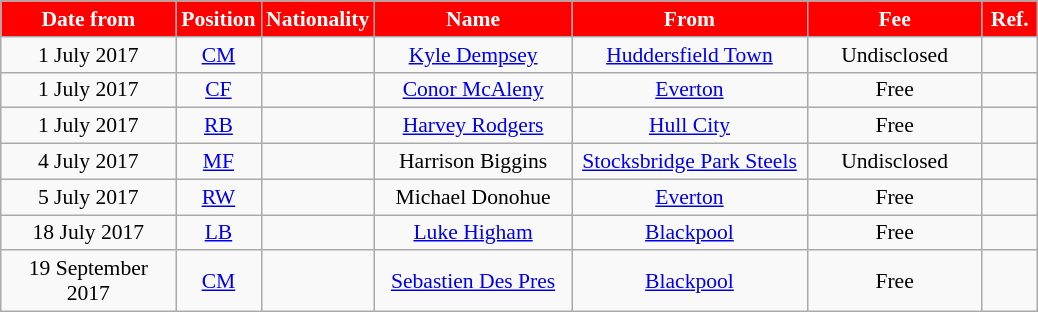<table class="wikitable"  style="text-align:center; font-size:90%; ">
<tr>
<th style="background:#FF0000; color:#FFFFFF; width:110px;">Date from</th>
<th style="background:#FF0000; color:#FFFFFF; width:50px;">Position</th>
<th style="background:#FF0000; color:#FFFFFF; width:50px;">Nationality</th>
<th style="background:#FF0000; color:#FFFFFF; width:125px;">Name</th>
<th style="background:#FF0000; color:#FFFFFF; width:150px;">From</th>
<th style="background:#FF0000; color:#FFFFFF; width:110px;">Fee</th>
<th style="background:#FF0000; color:#FFFFFF; width:30px;">Ref.</th>
</tr>
<tr>
<td>1 July 2017</td>
<td><a href='#'>CM</a></td>
<td></td>
<td><a href='#'>Kyle Dempsey</a></td>
<td><a href='#'>Huddersfield Town</a></td>
<td>Undisclosed</td>
<td></td>
</tr>
<tr>
<td>1 July 2017</td>
<td><a href='#'>CF</a></td>
<td></td>
<td><a href='#'>Conor McAleny</a></td>
<td><a href='#'>Everton</a></td>
<td>Free</td>
<td></td>
</tr>
<tr>
<td>1 July 2017</td>
<td><a href='#'>RB</a></td>
<td></td>
<td><a href='#'>Harvey Rodgers</a></td>
<td><a href='#'>Hull City</a></td>
<td>Free</td>
<td></td>
</tr>
<tr>
<td>4 July 2017</td>
<td><a href='#'>MF</a></td>
<td></td>
<td>Harrison Biggins</td>
<td><a href='#'>Stocksbridge Park Steels</a></td>
<td>Undisclosed</td>
<td></td>
</tr>
<tr>
<td>5 July 2017</td>
<td><a href='#'>RW</a></td>
<td></td>
<td>Michael Donohue</td>
<td><a href='#'>Everton</a></td>
<td>Free</td>
<td></td>
</tr>
<tr>
<td>18 July 2017</td>
<td><a href='#'>LB</a></td>
<td></td>
<td><a href='#'>Luke Higham</a></td>
<td><a href='#'>Blackpool</a></td>
<td>Free</td>
<td></td>
</tr>
<tr>
<td>19 September 2017</td>
<td><a href='#'>CM</a></td>
<td></td>
<td><a href='#'>Sebastien Des Pres</a></td>
<td><a href='#'>Blackpool</a></td>
<td>Free</td>
<td></td>
</tr>
</table>
